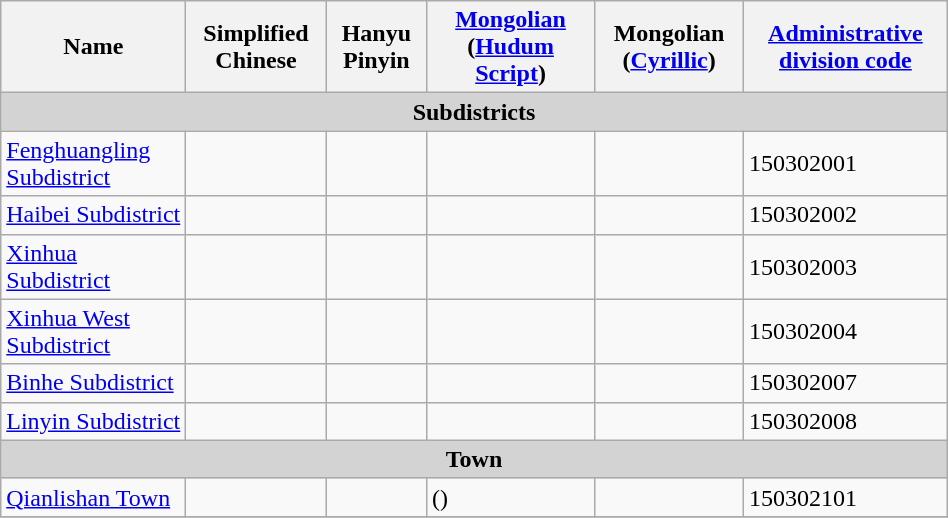<table class="wikitable" align="center" style="width:50%; border="1">
<tr>
<th>Name</th>
<th>Simplified Chinese</th>
<th>Hanyu Pinyin</th>
<th><a href='#'>Mongolian</a> (<a href='#'>Hudum Script</a>)</th>
<th>Mongolian (<a href='#'>Cyrillic</a>)</th>
<th><a href='#'>Administrative division code</a></th>
</tr>
<tr>
<td colspan="6"  style="text-align:center; background:#d3d3d3;"><strong>Subdistricts</strong></td>
</tr>
<tr --------->
<td><a href='#'>Fenghuangling Subdistrict</a></td>
<td></td>
<td></td>
<td></td>
<td></td>
<td>150302001</td>
</tr>
<tr>
<td><a href='#'>Haibei Subdistrict</a></td>
<td></td>
<td></td>
<td></td>
<td></td>
<td>150302002</td>
</tr>
<tr>
<td><a href='#'>Xinhua Subdistrict</a></td>
<td></td>
<td></td>
<td></td>
<td></td>
<td>150302003</td>
</tr>
<tr>
<td><a href='#'>Xinhua West Subdistrict</a></td>
<td></td>
<td></td>
<td></td>
<td></td>
<td>150302004</td>
</tr>
<tr>
<td><a href='#'>Binhe Subdistrict</a></td>
<td></td>
<td></td>
<td></td>
<td></td>
<td>150302007</td>
</tr>
<tr>
<td><a href='#'>Linyin Subdistrict</a></td>
<td></td>
<td></td>
<td></td>
<td></td>
<td>150302008</td>
</tr>
<tr>
<td colspan="6"  style="text-align:center; background:#d3d3d3;"><strong>Town</strong></td>
</tr>
<tr --------->
<td><a href='#'>Qianlishan Town</a></td>
<td></td>
<td></td>
<td> ()</td>
<td></td>
<td>150302101</td>
</tr>
<tr>
</tr>
</table>
